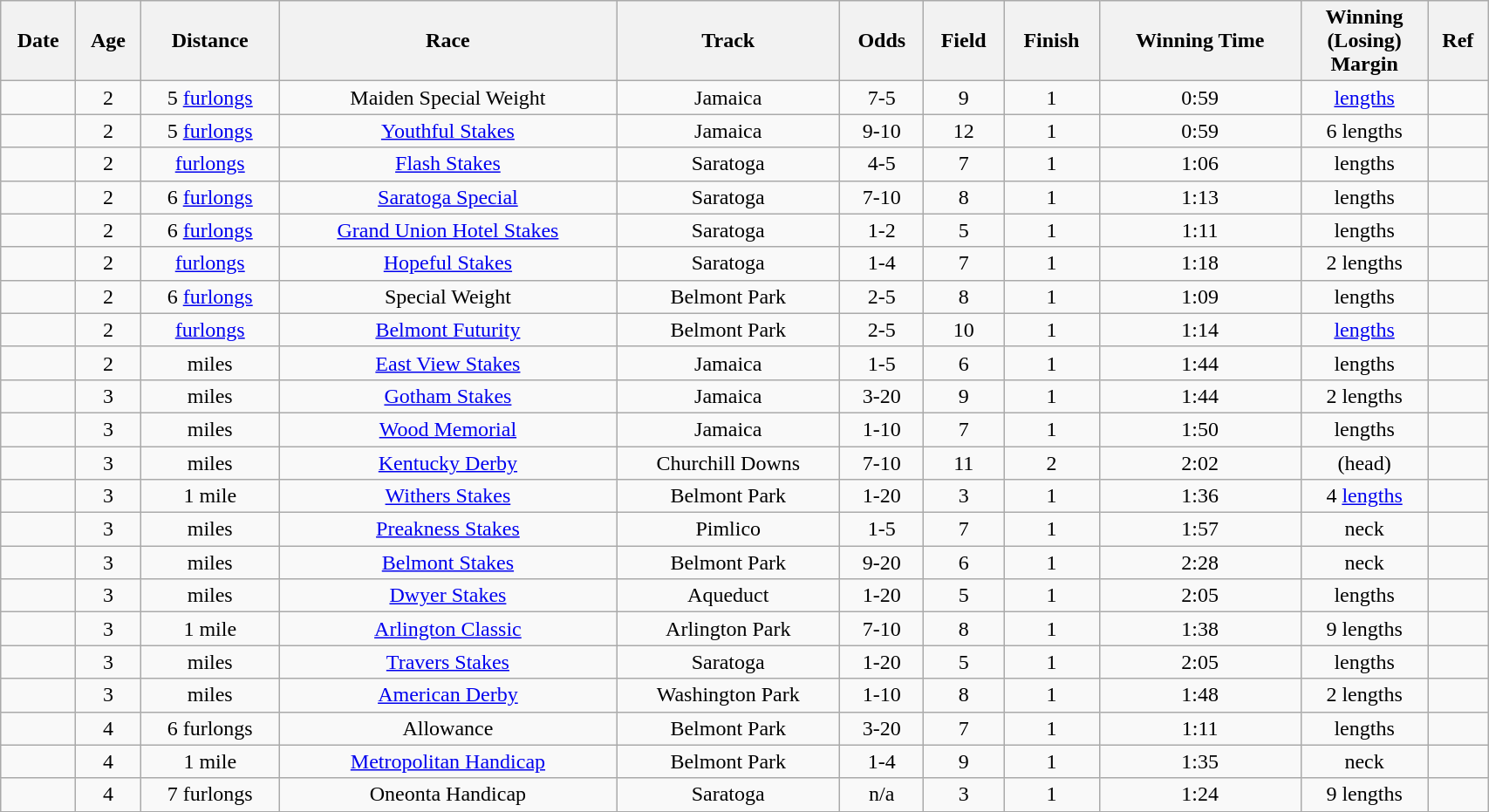<table class = "wikitable sortable" style="text-align:center; width:90%">
<tr>
<th scope="col">Date</th>
<th scope="col">Age</th>
<th scope="col">Distance</th>
<th scope="col">Race</th>
<th scope="col">Track</th>
<th scope="col">Odds</th>
<th scope="col">Field</th>
<th scope="col">Finish</th>
<th scope="col">Winning Time</th>
<th scope="col">Winning<br>(Losing)<br>Margin</th>
<th scope="col" class="unsortable">Ref</th>
</tr>
<tr>
<td></td>
<td>2</td>
<td> 5 <a href='#'>furlongs</a></td>
<td>Maiden Special Weight</td>
<td>Jamaica</td>
<td>7-5</td>
<td>9</td>
<td>1</td>
<td>0:59</td>
<td> <a href='#'>lengths</a></td>
<td></td>
</tr>
<tr>
<td></td>
<td>2</td>
<td> 5 <a href='#'>furlongs</a></td>
<td><a href='#'>Youthful Stakes</a></td>
<td>Jamaica</td>
<td>9-10</td>
<td>12</td>
<td>1</td>
<td>0:59</td>
<td>6 lengths</td>
<td></td>
</tr>
<tr>
<td></td>
<td>2</td>
<td>  <a href='#'>furlongs</a></td>
<td><a href='#'>Flash Stakes</a></td>
<td>Saratoga</td>
<td>4-5</td>
<td>7</td>
<td>1</td>
<td>1:06</td>
<td> lengths</td>
<td></td>
</tr>
<tr>
<td></td>
<td>2</td>
<td> 6 <a href='#'>furlongs</a></td>
<td><a href='#'>Saratoga Special</a></td>
<td>Saratoga</td>
<td>7-10</td>
<td>8</td>
<td>1</td>
<td>1:13</td>
<td> lengths</td>
<td></td>
</tr>
<tr>
<td></td>
<td>2</td>
<td> 6 <a href='#'>furlongs</a></td>
<td><a href='#'>Grand Union Hotel Stakes</a></td>
<td>Saratoga</td>
<td>1-2</td>
<td>5</td>
<td>1</td>
<td>1:11</td>
<td> lengths</td>
<td></td>
</tr>
<tr>
<td></td>
<td>2</td>
<td>  <a href='#'>furlongs</a></td>
<td><a href='#'>Hopeful Stakes</a></td>
<td>Saratoga</td>
<td>1-4</td>
<td>7</td>
<td>1</td>
<td>1:18</td>
<td>2 lengths</td>
<td></td>
</tr>
<tr>
<td></td>
<td>2</td>
<td> 6 <a href='#'>furlongs</a></td>
<td>Special Weight</td>
<td>Belmont Park</td>
<td>2-5</td>
<td>8</td>
<td>1</td>
<td>1:09</td>
<td> lengths</td>
<td></td>
</tr>
<tr>
<td></td>
<td>2</td>
<td>  <a href='#'>furlongs</a></td>
<td><a href='#'>Belmont Futurity</a></td>
<td>Belmont Park</td>
<td>2-5</td>
<td>10</td>
<td>1</td>
<td>1:14</td>
<td> <a href='#'>lengths</a></td>
<td></td>
</tr>
<tr>
<td></td>
<td>2</td>
<td>  miles</td>
<td><a href='#'>East View Stakes</a></td>
<td>Jamaica</td>
<td>1-5</td>
<td>6</td>
<td>1</td>
<td>1:44</td>
<td> lengths</td>
<td></td>
</tr>
<tr>
<td></td>
<td>3</td>
<td>  miles</td>
<td><a href='#'>Gotham Stakes</a></td>
<td>Jamaica</td>
<td>3-20</td>
<td>9</td>
<td>1</td>
<td>1:44</td>
<td>2 lengths</td>
<td></td>
</tr>
<tr>
<td></td>
<td>3</td>
<td>  miles</td>
<td><a href='#'>Wood Memorial</a></td>
<td>Jamaica</td>
<td>1-10</td>
<td>7</td>
<td>1</td>
<td>1:50</td>
<td> lengths</td>
<td></td>
</tr>
<tr>
<td></td>
<td>3</td>
<td>  miles</td>
<td><a href='#'>Kentucky Derby</a></td>
<td>Churchill Downs</td>
<td>7-10</td>
<td>11</td>
<td>2</td>
<td>2:02</td>
<td>(head)</td>
<td></td>
</tr>
<tr>
<td></td>
<td>3</td>
<td> 1 mile</td>
<td><a href='#'>Withers Stakes</a></td>
<td>Belmont Park</td>
<td>1-20</td>
<td>3</td>
<td>1</td>
<td>1:36</td>
<td>4 <a href='#'>lengths</a></td>
<td></td>
</tr>
<tr>
<td></td>
<td>3</td>
<td>  miles</td>
<td><a href='#'>Preakness Stakes</a></td>
<td>Pimlico</td>
<td>1-5</td>
<td>7</td>
<td>1</td>
<td>1:57</td>
<td>neck</td>
<td></td>
</tr>
<tr>
<td></td>
<td>3</td>
<td>  miles</td>
<td><a href='#'>Belmont Stakes</a></td>
<td>Belmont Park</td>
<td>9-20</td>
<td>6</td>
<td>1</td>
<td>2:28</td>
<td>neck</td>
<td></td>
</tr>
<tr>
<td></td>
<td>3</td>
<td>  miles</td>
<td><a href='#'>Dwyer Stakes</a></td>
<td>Aqueduct</td>
<td>1-20</td>
<td>5</td>
<td>1</td>
<td>2:05</td>
<td> lengths</td>
<td></td>
</tr>
<tr>
<td></td>
<td>3</td>
<td> 1 mile</td>
<td><a href='#'>Arlington Classic</a></td>
<td>Arlington Park</td>
<td>7-10</td>
<td>8</td>
<td>1</td>
<td>1:38</td>
<td>9 lengths</td>
<td></td>
</tr>
<tr>
<td></td>
<td>3</td>
<td>  miles</td>
<td><a href='#'>Travers Stakes</a></td>
<td>Saratoga</td>
<td>1-20</td>
<td>5</td>
<td>1</td>
<td>2:05</td>
<td> lengths</td>
<td></td>
</tr>
<tr>
<td></td>
<td>3</td>
<td>  miles</td>
<td><a href='#'>American Derby</a></td>
<td>Washington Park</td>
<td>1-10</td>
<td>8</td>
<td>1</td>
<td>1:48</td>
<td>2 lengths</td>
<td></td>
</tr>
<tr>
<td></td>
<td>4</td>
<td> 6 furlongs</td>
<td>Allowance</td>
<td>Belmont Park</td>
<td>3-20</td>
<td>7</td>
<td>1</td>
<td>1:11</td>
<td> lengths</td>
<td></td>
</tr>
<tr>
<td></td>
<td>4</td>
<td> 1 mile</td>
<td><a href='#'>Metropolitan Handicap</a></td>
<td>Belmont Park</td>
<td>1-4</td>
<td>9</td>
<td>1</td>
<td>1:35</td>
<td>neck</td>
<td></td>
</tr>
<tr>
<td></td>
<td>4</td>
<td> 7 furlongs</td>
<td>Oneonta Handicap</td>
<td>Saratoga</td>
<td>n/a</td>
<td>3</td>
<td>1</td>
<td>1:24</td>
<td>9 lengths</td>
<td></td>
</tr>
<tr>
</tr>
</table>
